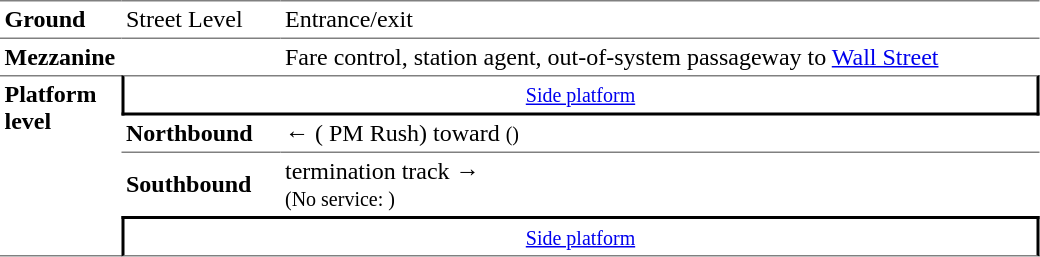<table table border=0 cellspacing=0 cellpadding=3>
<tr>
<td style="border-top:solid 1px gray;border-bottom:solid 1px gray;" width=75><strong>Ground</strong></td>
<td style="border-top:solid 1px gray;border-bottom:solid 1px gray;" width=100>Street Level</td>
<td style="border-top:solid 1px gray;border-bottom:solid 1px gray;" width=500>Entrance/exit</td>
</tr>
<tr>
<td colspan=2><strong>Mezzanine</strong></td>
<td>Fare control, station agent, out-of-system passageway to <a href='#'>Wall Street</a></td>
</tr>
<tr>
<td style="border-top:solid 1px gray;border-bottom:solid 1px gray;" rowspan=4 valign=top><strong>Platform level</strong></td>
<td style="border-top:solid 1px gray;border-right:solid 2px black;border-left:solid 2px black;border-bottom:solid 2px black;text-align:center;" colspan=2><small><a href='#'>Side platform</a></small></td>
</tr>
<tr>
<td style="border-bottom:solid 1px gray;"><span><strong>Northbound</strong></span></td>
<td style="border-bottom:solid 1px gray;">←  ( PM Rush) toward  <small>()</small><br></td>
</tr>
<tr>
<td><span><strong>Southbound</strong></span></td>
<td>  termination track →<br> <small>(No service: )</small></td>
</tr>
<tr>
<td style="border-bottom:solid 1px gray;border-top:solid 2px black;border-right:solid 2px black;border-left:solid 2px black;text-align:center;" colspan=2><small><a href='#'>Side platform</a></small></td>
</tr>
</table>
